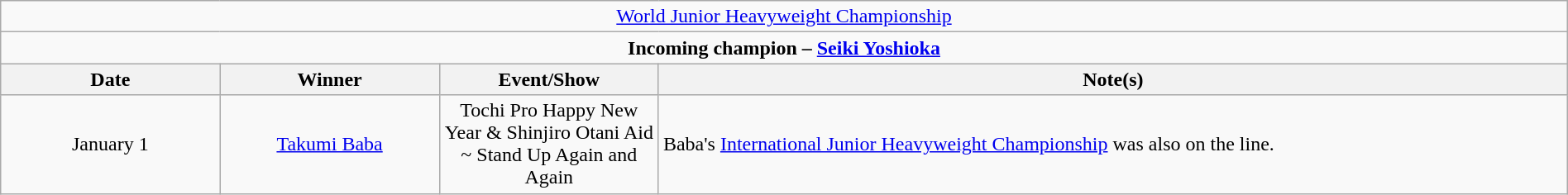<table class="wikitable" style="text-align:center; width:100%;">
<tr>
<td colspan="4" style="text-align: center;"><a href='#'>World Junior Heavyweight Championship</a></td>
</tr>
<tr>
<td colspan="4" style="text-align: center;"><strong>Incoming champion – <a href='#'>Seiki Yoshioka</a></strong></td>
</tr>
<tr>
<th width="14%">Date</th>
<th width="14%">Winner</th>
<th width="14%">Event/Show</th>
<th width="58%">Note(s)</th>
</tr>
<tr>
<td>January 1<br></td>
<td><a href='#'>Takumi Baba</a></td>
<td>Tochi Pro Happy New Year & Shinjiro Otani Aid ~ Stand Up Again and Again</td>
<td align=left>Baba's <a href='#'>International Junior Heavyweight Championship</a> was also on the line.</td>
</tr>
</table>
